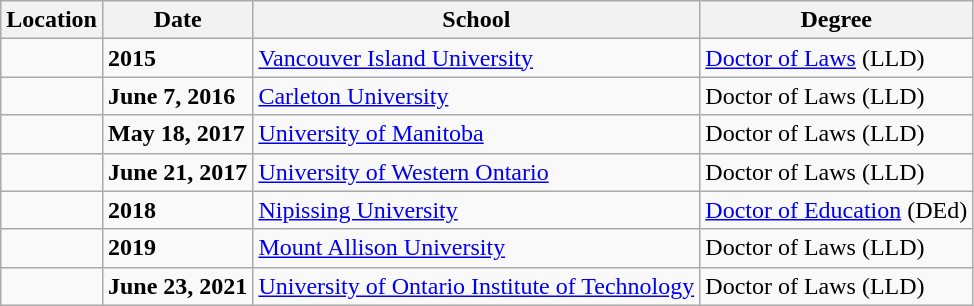<table class="wikitable">
<tr>
<th>Location</th>
<th>Date</th>
<th>School</th>
<th>Degree</th>
</tr>
<tr>
<td></td>
<td><strong>2015</strong></td>
<td><a href='#'>Vancouver Island University</a></td>
<td><a href='#'>Doctor of Laws</a> (LLD)</td>
</tr>
<tr>
<td></td>
<td><strong>June 7, 2016</strong></td>
<td><a href='#'>Carleton University</a></td>
<td>Doctor of Laws (LLD)</td>
</tr>
<tr>
<td></td>
<td><strong>May 18, 2017</strong></td>
<td><a href='#'>University of Manitoba</a></td>
<td>Doctor of Laws (LLD)</td>
</tr>
<tr>
<td></td>
<td><strong>June 21, 2017</strong></td>
<td><a href='#'>University of Western Ontario</a></td>
<td>Doctor of Laws (LLD)</td>
</tr>
<tr>
<td></td>
<td><strong>2018</strong></td>
<td><a href='#'>Nipissing University</a></td>
<td><a href='#'>Doctor of Education</a> (DEd) </td>
</tr>
<tr>
<td></td>
<td><strong>2019</strong></td>
<td><a href='#'>Mount Allison University</a></td>
<td>Doctor of Laws (LLD) </td>
</tr>
<tr>
<td></td>
<td><strong>June 23, 2021</strong></td>
<td><a href='#'>University of Ontario Institute of Technology</a></td>
<td>Doctor of Laws (LLD) </td>
</tr>
</table>
